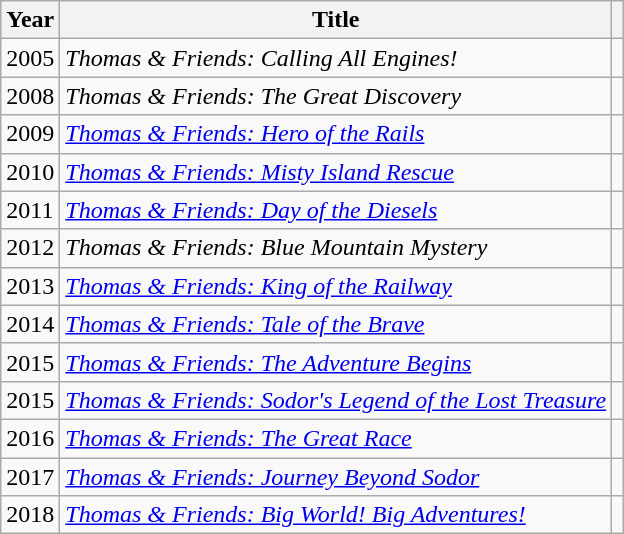<table class="wikitable">
<tr>
<th>Year</th>
<th>Title</th>
<th></th>
</tr>
<tr>
<td>2005</td>
<td><em>Thomas & Friends: Calling All Engines!</em></td>
<td></td>
</tr>
<tr>
<td>2008</td>
<td><em>Thomas & Friends: The Great Discovery</em></td>
<td></td>
</tr>
<tr>
<td>2009</td>
<td><em><a href='#'>Thomas & Friends: Hero of the Rails</a></em></td>
<td></td>
</tr>
<tr>
<td>2010</td>
<td><em><a href='#'>Thomas & Friends: Misty Island Rescue</a></em></td>
<td></td>
</tr>
<tr>
<td>2011</td>
<td><em><a href='#'>Thomas & Friends: Day of the Diesels</a></em></td>
<td></td>
</tr>
<tr>
<td>2012</td>
<td><em>Thomas & Friends: Blue Mountain Mystery</em></td>
<td></td>
</tr>
<tr>
<td>2013</td>
<td><em><a href='#'>Thomas & Friends: King of the Railway</a></em></td>
<td></td>
</tr>
<tr>
<td>2014</td>
<td><em><a href='#'>Thomas & Friends: Tale of the Brave</a></em></td>
<td></td>
</tr>
<tr>
<td>2015</td>
<td><em><a href='#'>Thomas & Friends: The Adventure Begins</a></em></td>
<td></td>
</tr>
<tr>
<td>2015</td>
<td><em><a href='#'>Thomas & Friends: Sodor's Legend of the Lost Treasure</a></em></td>
<td></td>
</tr>
<tr>
<td>2016</td>
<td><em><a href='#'>Thomas & Friends: The Great Race</a></em></td>
<td></td>
</tr>
<tr>
<td>2017</td>
<td><em><a href='#'>Thomas & Friends: Journey Beyond Sodor</a></em></td>
<td></td>
</tr>
<tr>
<td>2018</td>
<td><em><a href='#'>Thomas & Friends: Big World! Big Adventures!</a></em></td>
<td></td>
</tr>
</table>
